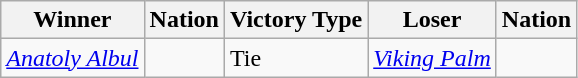<table class="wikitable sortable" style="text-align:left;">
<tr>
<th>Winner</th>
<th>Nation</th>
<th>Victory Type</th>
<th>Loser</th>
<th>Nation</th>
</tr>
<tr>
<td><em><a href='#'>Anatoly Albul</a></em></td>
<td><em></em></td>
<td>Tie</td>
<td><em><a href='#'>Viking Palm</a></em></td>
<td><em></em></td>
</tr>
</table>
